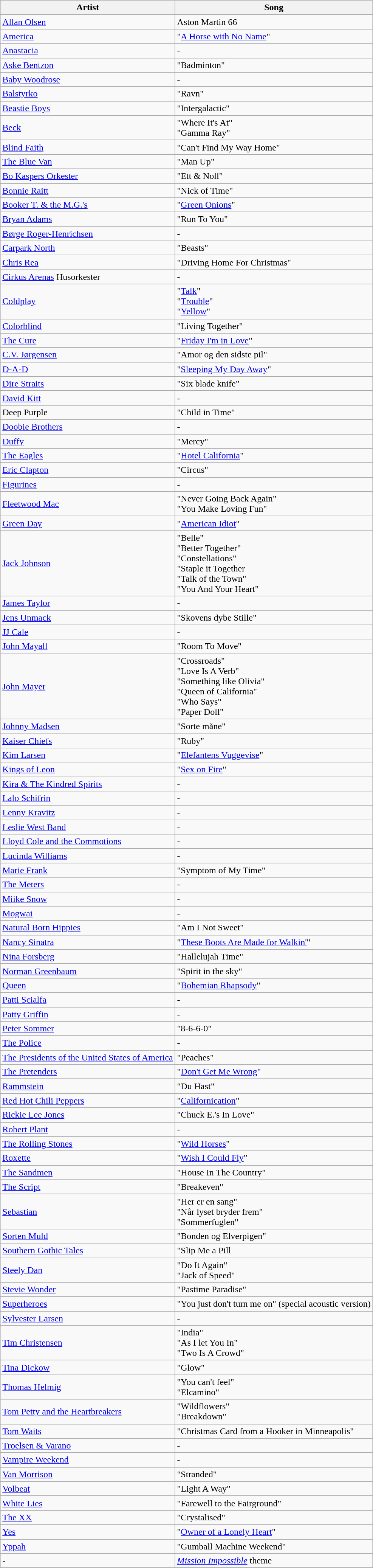<table class="wikitable">
<tr>
<th>Artist</th>
<th>Song</th>
</tr>
<tr>
<td><a href='#'>Allan Olsen</a></td>
<td>Aston Martin 66</td>
</tr>
<tr>
<td><a href='#'>America</a></td>
<td>"<a href='#'>A Horse with No Name</a>"</td>
</tr>
<tr>
<td><a href='#'>Anastacia</a></td>
<td>-</td>
</tr>
<tr>
<td><a href='#'>Aske Bentzon</a></td>
<td>"Badminton"</td>
</tr>
<tr>
<td><a href='#'>Baby Woodrose</a></td>
<td>-</td>
</tr>
<tr>
<td><a href='#'>Balstyrko</a></td>
<td>"Ravn"</td>
</tr>
<tr>
<td><a href='#'>Beastie Boys</a></td>
<td>"Intergalactic"</td>
</tr>
<tr>
<td><a href='#'>Beck</a></td>
<td>"Where It's At"<br>"Gamma Ray"</td>
</tr>
<tr>
<td><a href='#'>Blind Faith</a></td>
<td>"Can't Find My Way Home"</td>
</tr>
<tr>
<td><a href='#'>The Blue Van</a></td>
<td>"Man Up"</td>
</tr>
<tr>
<td><a href='#'>Bo Kaspers Orkester</a></td>
<td>"Ett & Noll"</td>
</tr>
<tr>
<td><a href='#'>Bonnie Raitt</a></td>
<td>"Nick of Time"</td>
</tr>
<tr>
<td><a href='#'>Booker T. & the M.G.'s</a></td>
<td>"<a href='#'>Green Onions</a>"</td>
</tr>
<tr>
<td><a href='#'>Bryan Adams</a></td>
<td>"Run To You"</td>
</tr>
<tr>
<td><a href='#'>Børge Roger-Henrichsen</a></td>
<td>-</td>
</tr>
<tr>
<td><a href='#'>Carpark North</a></td>
<td>"Beasts"</td>
</tr>
<tr>
<td><a href='#'>Chris Rea</a></td>
<td>"Driving Home For Christmas"</td>
</tr>
<tr>
<td><a href='#'>Cirkus Arenas</a> Husorkester</td>
<td>-</td>
</tr>
<tr>
<td><a href='#'>Coldplay</a></td>
<td>"<a href='#'>Talk</a>" <br> "<a href='#'>Trouble</a>" <br> "<a href='#'>Yellow</a>"</td>
</tr>
<tr>
<td><a href='#'>Colorblind</a></td>
<td>"Living Together"</td>
</tr>
<tr>
<td><a href='#'>The Cure</a></td>
<td>"<a href='#'>Friday I'm in Love</a>"</td>
</tr>
<tr>
<td><a href='#'>C.V. Jørgensen</a></td>
<td>"Amor og den sidste pil"</td>
</tr>
<tr>
<td><a href='#'>D-A-D</a></td>
<td>"<a href='#'>Sleeping My Day Away</a>"</td>
</tr>
<tr>
<td><a href='#'>Dire Straits</a></td>
<td>"Six blade knife"</td>
</tr>
<tr>
<td><a href='#'>David Kitt</a></td>
<td>-</td>
</tr>
<tr>
<td>Deep Purple</td>
<td>"Child in Time"</td>
</tr>
<tr>
<td><a href='#'>Doobie Brothers</a></td>
<td>-</td>
</tr>
<tr>
<td><a href='#'>Duffy</a></td>
<td>"Mercy"</td>
</tr>
<tr>
<td><a href='#'>The Eagles</a></td>
<td>"<a href='#'>Hotel California</a>"</td>
</tr>
<tr>
<td><a href='#'>Eric Clapton</a></td>
<td>"Circus"</td>
</tr>
<tr>
<td><a href='#'>Figurines</a></td>
<td>-</td>
</tr>
<tr>
<td><a href='#'>Fleetwood Mac</a></td>
<td>"Never Going Back Again" <br> "You Make Loving Fun"</td>
</tr>
<tr>
<td><a href='#'>Green Day</a></td>
<td>"<a href='#'>American Idiot</a>"</td>
</tr>
<tr>
<td><a href='#'>Jack Johnson</a></td>
<td>"Belle" <br> "Better Together" <br> "Constellations" <br> "Staple it Together <br> "Talk of the Town" <br> "You And Your Heart"</td>
</tr>
<tr>
<td><a href='#'>James Taylor</a></td>
<td>-</td>
</tr>
<tr>
<td><a href='#'>Jens Unmack</a></td>
<td>"Skovens dybe Stille"</td>
</tr>
<tr>
<td><a href='#'>JJ Cale</a></td>
<td>-</td>
</tr>
<tr>
<td><a href='#'>John Mayall</a></td>
<td>"Room To Move"</td>
</tr>
<tr>
<td><a href='#'>John Mayer</a></td>
<td>"Crossroads" <br> "Love Is A Verb" <br>  "Something like Olivia" <br> "Queen of California" <br> "Who Says"  <br> "Paper Doll"</td>
</tr>
<tr>
<td><a href='#'>Johnny Madsen</a></td>
<td>"Sorte måne"</td>
</tr>
<tr>
<td><a href='#'>Kaiser Chiefs</a></td>
<td>"Ruby"</td>
</tr>
<tr>
<td><a href='#'>Kim Larsen</a></td>
<td>"<a href='#'>Elefantens Vuggevise</a>"</td>
</tr>
<tr>
<td><a href='#'>Kings of Leon</a></td>
<td>"<a href='#'>Sex on Fire</a>"</td>
</tr>
<tr>
<td><a href='#'>Kira & The Kindred Spirits</a></td>
<td>-</td>
</tr>
<tr>
<td><a href='#'>Lalo Schifrin</a></td>
<td>-</td>
</tr>
<tr>
<td><a href='#'>Lenny Kravitz</a></td>
<td>-</td>
</tr>
<tr>
<td><a href='#'>Leslie West Band</a></td>
<td>-</td>
</tr>
<tr>
<td><a href='#'>Lloyd Cole and the Commotions</a></td>
<td>-</td>
</tr>
<tr>
<td><a href='#'>Lucinda Williams</a></td>
<td>-</td>
</tr>
<tr>
<td><a href='#'>Marie Frank</a></td>
<td>"Symptom of My Time"</td>
</tr>
<tr>
<td><a href='#'>The Meters</a></td>
<td>-</td>
</tr>
<tr>
<td><a href='#'>Miike Snow</a></td>
<td>-</td>
</tr>
<tr>
<td><a href='#'>Mogwai</a></td>
<td>-</td>
</tr>
<tr>
<td><a href='#'>Natural Born Hippies</a></td>
<td>"Am I Not Sweet"</td>
</tr>
<tr>
<td><a href='#'>Nancy Sinatra</a></td>
<td>"<a href='#'>These Boots Are Made for Walkin'</a>"</td>
</tr>
<tr>
<td><a href='#'>Nina Forsberg</a></td>
<td>"Hallelujah Time"</td>
</tr>
<tr>
<td><a href='#'>Norman Greenbaum</a></td>
<td>"Spirit in the sky"</td>
</tr>
<tr>
<td><a href='#'>Queen</a></td>
<td>"<a href='#'>Bohemian Rhapsody</a>"</td>
</tr>
<tr>
<td><a href='#'>Patti Scialfa</a></td>
<td>-</td>
</tr>
<tr>
<td><a href='#'>Patty Griffin</a></td>
<td>-</td>
</tr>
<tr>
<td><a href='#'>Peter Sommer</a></td>
<td>"8-6-6-0"</td>
</tr>
<tr>
<td><a href='#'>The Police</a></td>
<td>-</td>
</tr>
<tr>
<td><a href='#'>The Presidents of the United States of America</a></td>
<td>"Peaches"</td>
</tr>
<tr>
<td><a href='#'>The Pretenders</a></td>
<td>"<a href='#'>Don't Get Me Wrong</a>"</td>
</tr>
<tr>
<td><a href='#'>Rammstein</a></td>
<td>"Du Hast"</td>
</tr>
<tr>
<td><a href='#'>Red Hot Chili Peppers</a></td>
<td>"<a href='#'>Californication</a>"</td>
</tr>
<tr>
<td><a href='#'>Rickie Lee Jones</a></td>
<td>"Chuck E.'s In Love"</td>
</tr>
<tr>
<td><a href='#'>Robert Plant</a></td>
<td>-</td>
</tr>
<tr>
<td><a href='#'>The Rolling Stones</a></td>
<td>"<a href='#'>Wild Horses</a>"</td>
</tr>
<tr>
<td><a href='#'>Roxette</a></td>
<td>"<a href='#'>Wish I Could Fly</a>"</td>
</tr>
<tr>
<td><a href='#'>The Sandmen</a></td>
<td>"House In The Country"</td>
</tr>
<tr>
<td><a href='#'>The Script</a></td>
<td>"Breakeven"</td>
</tr>
<tr>
<td><a href='#'>Sebastian</a></td>
<td>"Her er en sang" <br> "Når lyset bryder frem" <br> "Sommerfuglen"</td>
</tr>
<tr>
<td><a href='#'>Sorten Muld</a></td>
<td>"Bonden og Elverpigen"</td>
</tr>
<tr>
<td><a href='#'>Southern Gothic Tales</a></td>
<td>"Slip Me a Pill</td>
</tr>
<tr>
<td><a href='#'>Steely Dan</a></td>
<td>"Do It Again" <br> "Jack of Speed"</td>
</tr>
<tr>
<td><a href='#'>Stevie Wonder</a></td>
<td>"Pastime Paradise"</td>
</tr>
<tr>
<td><a href='#'>Superheroes</a></td>
<td>"You just don't turn me on" (special acoustic version)</td>
</tr>
<tr>
<td><a href='#'>Sylvester Larsen</a></td>
<td>-</td>
</tr>
<tr>
<td><a href='#'>Tim Christensen</a></td>
<td>"India" <br> "As I let You In" <br> "Two Is A Crowd"</td>
</tr>
<tr>
<td><a href='#'>Tina Dickow</a></td>
<td>"Glow"</td>
</tr>
<tr>
<td><a href='#'>Thomas Helmig</a></td>
<td>"You can't feel" <br> "Elcamino"</td>
</tr>
<tr>
<td><a href='#'>Tom Petty and the Heartbreakers</a></td>
<td>"Wildflowers" <br> "Breakdown"</td>
</tr>
<tr>
<td><a href='#'>Tom Waits</a></td>
<td>"Christmas Card from a Hooker in Minneapolis"</td>
</tr>
<tr>
<td><a href='#'>Troelsen & Varano</a></td>
<td>-</td>
</tr>
<tr>
<td><a href='#'>Vampire Weekend</a></td>
<td>-</td>
</tr>
<tr>
<td><a href='#'>Van Morrison</a></td>
<td>"Stranded"</td>
</tr>
<tr>
<td><a href='#'>Volbeat</a></td>
<td>"Light A Way"</td>
</tr>
<tr>
<td><a href='#'>White Lies</a></td>
<td>"Farewell to the Fairground"</td>
</tr>
<tr>
<td><a href='#'>The XX</a></td>
<td>"Crystalised"</td>
</tr>
<tr>
<td><a href='#'>Yes</a></td>
<td>"<a href='#'>Owner of a Lonely Heart</a>"</td>
</tr>
<tr>
<td><a href='#'>Yppah</a></td>
<td>"Gumball Machine Weekend"</td>
</tr>
<tr>
<td>-</td>
<td><em><a href='#'>Mission Impossible</a></em> theme</td>
</tr>
<tr>
</tr>
</table>
